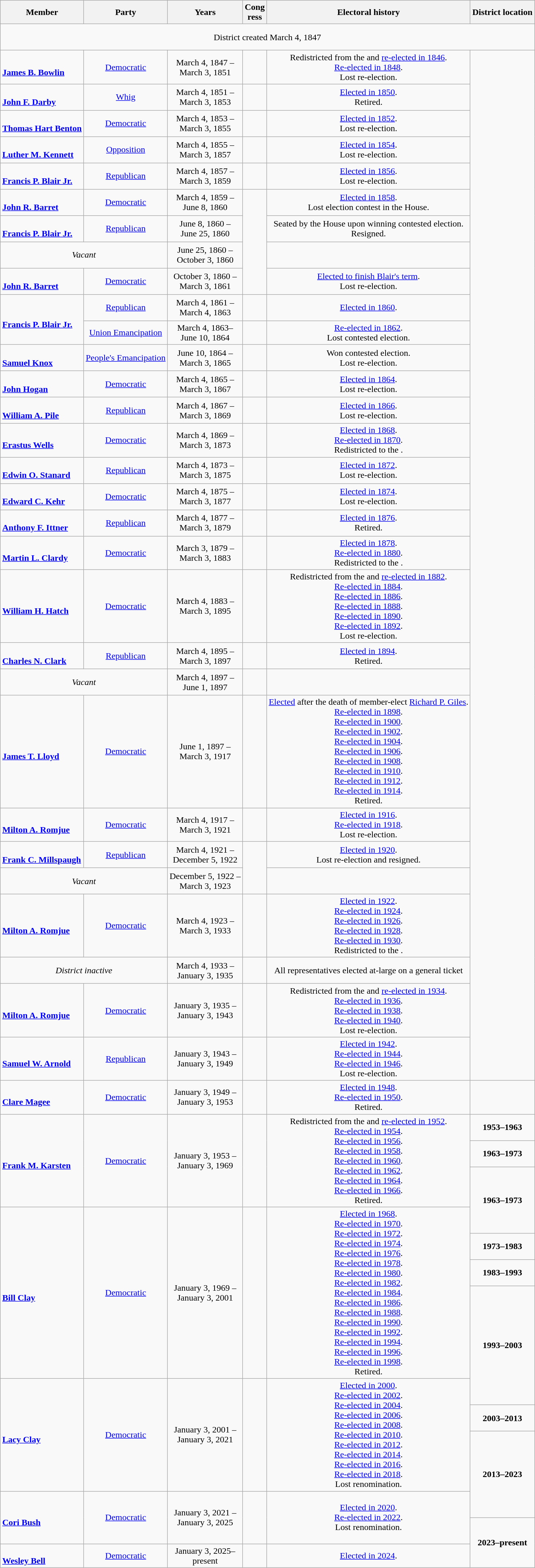<table class=wikitable style="text-align:center">
<tr>
<th>Member</th>
<th>Party</th>
<th>Years</th>
<th>Cong<br>ress</th>
<th>Electoral history</th>
<th>District location</th>
</tr>
<tr style="height:3em">
<td colspan=6>District created March 4, 1847</td>
</tr>
<tr style="height:3em">
<td align=left><br><strong><a href='#'>James B. Bowlin</a></strong><br></td>
<td><a href='#'>Democratic</a></td>
<td nowrap>March 4, 1847 –<br>March 3, 1851</td>
<td></td>
<td>Redistricted from the  and <a href='#'>re-elected in 1846</a>.<br><a href='#'>Re-elected in 1848</a>.<br>Lost re-election.</td>
<td rowspan=30></td>
</tr>
<tr style="height:3em">
<td align=left><br><strong><a href='#'>John F. Darby</a></strong><br></td>
<td><a href='#'>Whig</a></td>
<td nowrap>March 4, 1851 –<br>March 3, 1853</td>
<td></td>
<td><a href='#'>Elected in 1850</a>.<br>Retired.</td>
</tr>
<tr style="height:3em">
<td align=left><br><strong><a href='#'>Thomas Hart Benton</a></strong><br></td>
<td><a href='#'>Democratic</a></td>
<td nowrap>March 4, 1853 –<br>March 3, 1855</td>
<td></td>
<td><a href='#'>Elected in 1852</a>.<br>Lost re-election.</td>
</tr>
<tr style="height:3em">
<td align=left><br><strong><a href='#'>Luther M. Kennett</a></strong><br></td>
<td><a href='#'>Opposition</a></td>
<td nowrap>March 4, 1855 –<br>March 3, 1857</td>
<td></td>
<td><a href='#'>Elected in 1854</a>.<br>Lost re-election.</td>
</tr>
<tr style="height:3em">
<td align=left><br><strong><a href='#'>Francis P. Blair Jr.</a></strong><br></td>
<td><a href='#'>Republican</a></td>
<td nowrap>March 4, 1857 –<br>March 3, 1859</td>
<td></td>
<td><a href='#'>Elected in 1856</a>.<br>Lost re-election.</td>
</tr>
<tr style="height:3em">
<td align=left><br><strong><a href='#'>John R. Barret</a></strong><br></td>
<td><a href='#'>Democratic</a></td>
<td nowrap>March 4, 1859 –<br>June 8, 1860</td>
<td rowspan=4></td>
<td><a href='#'>Elected in 1858</a>.<br>Lost election contest in the House.</td>
</tr>
<tr style="height:3em">
<td align=left><br><strong><a href='#'>Francis P. Blair Jr.</a></strong><br></td>
<td><a href='#'>Republican</a></td>
<td nowrap>June 8, 1860 –<br>June 25, 1860</td>
<td>Seated by the House upon winning contested election.<br>Resigned.</td>
</tr>
<tr style="height:3em">
<td colspan=2><em>Vacant</em></td>
<td nowrap>June 25, 1860 –<br>October 3, 1860</td>
<td></td>
</tr>
<tr style="height:3em">
<td align=left><br><strong><a href='#'>John R. Barret</a></strong><br></td>
<td><a href='#'>Democratic</a></td>
<td nowrap>October 3, 1860 –<br>March 3, 1861</td>
<td><a href='#'>Elected to finish Blair's term</a>.<br>Lost re-election.</td>
</tr>
<tr style="height:3em">
<td rowspan=2 align=left><br><strong><a href='#'>Francis P. Blair Jr.</a></strong><br></td>
<td><a href='#'>Republican</a></td>
<td nowrap>March 4, 1861 –<br>March 4, 1863</td>
<td></td>
<td><a href='#'>Elected in 1860</a>.</td>
</tr>
<tr>
<td><a href='#'>Union Emancipation</a></td>
<td nowrap>March 4, 1863–<br>June 10, 1864</td>
<td></td>
<td><a href='#'>Re-elected in 1862</a>.<br>Lost contested election.</td>
</tr>
<tr style="height:3em">
<td align=left><br><strong><a href='#'>Samuel Knox</a></strong><br></td>
<td><a href='#'>People's Emancipation</a></td>
<td nowrap>June 10, 1864 –<br>March 3, 1865</td>
<td></td>
<td>Won contested election.<br>Lost re-election.</td>
</tr>
<tr style="height:3em">
<td align=left><br><strong><a href='#'>John Hogan</a></strong><br></td>
<td><a href='#'>Democratic</a></td>
<td nowrap>March 4, 1865 –<br>March 3, 1867</td>
<td></td>
<td><a href='#'>Elected in 1864</a>.<br>Lost re-election.</td>
</tr>
<tr style="height:3em">
<td align=left><br><strong><a href='#'>William A. Pile</a></strong><br></td>
<td><a href='#'>Republican</a></td>
<td nowrap>March 4, 1867 –<br>March 3, 1869</td>
<td></td>
<td><a href='#'>Elected in 1866</a>.<br>Lost re-election.</td>
</tr>
<tr style="height:3em">
<td align=left><br><strong><a href='#'>Erastus Wells</a></strong><br></td>
<td><a href='#'>Democratic</a></td>
<td nowrap>March 4, 1869 –<br>March 3, 1873</td>
<td></td>
<td><a href='#'>Elected in 1868</a>.<br><a href='#'>Re-elected in 1870</a>.<br>Redistricted to the .</td>
</tr>
<tr style="height:3em">
<td align=left><br><strong><a href='#'>Edwin O. Stanard</a></strong><br></td>
<td><a href='#'>Republican</a></td>
<td nowrap>March 4, 1873 –<br>March 3, 1875</td>
<td></td>
<td><a href='#'>Elected in 1872</a>.<br>Lost re-election.</td>
</tr>
<tr style="height:3em">
<td align=left><br><strong><a href='#'>Edward C. Kehr</a></strong><br></td>
<td><a href='#'>Democratic</a></td>
<td nowrap>March 4, 1875 –<br>March 3, 1877</td>
<td></td>
<td><a href='#'>Elected in 1874</a>.<br>Lost re-election.</td>
</tr>
<tr style="height:3em">
<td align=left><br><strong><a href='#'>Anthony F. Ittner</a></strong><br></td>
<td><a href='#'>Republican</a></td>
<td nowrap>March 4, 1877 –<br>March 3, 1879</td>
<td></td>
<td><a href='#'>Elected in 1876</a>.<br>Retired.</td>
</tr>
<tr style="height:3em">
<td align=left><br><strong><a href='#'>Martin L. Clardy</a></strong><br></td>
<td><a href='#'>Democratic</a></td>
<td nowrap>March 3, 1879 –<br>March 3, 1883</td>
<td></td>
<td><a href='#'>Elected in 1878</a>.<br><a href='#'>Re-elected in 1880</a>.<br>Redistricted to the .</td>
</tr>
<tr style="height:3em">
<td align=left><br><strong><a href='#'>William H. Hatch</a></strong><br></td>
<td><a href='#'>Democratic</a></td>
<td nowrap>March 4, 1883 –<br>March 3, 1895</td>
<td></td>
<td>Redistricted from the  and <a href='#'>re-elected in 1882</a>.<br><a href='#'>Re-elected in 1884</a>.<br><a href='#'>Re-elected in 1886</a>.<br><a href='#'>Re-elected in 1888</a>.<br><a href='#'>Re-elected in 1890</a>.<br><a href='#'>Re-elected in 1892</a>.<br>Lost re-election.</td>
</tr>
<tr style="height:3em">
<td align=left><br><strong><a href='#'>Charles N. Clark</a></strong><br></td>
<td><a href='#'>Republican</a></td>
<td nowrap>March 4, 1895 –<br>March 3, 1897</td>
<td></td>
<td><a href='#'>Elected in 1894</a>.<br>Retired.</td>
</tr>
<tr style="height:3em">
<td colspan=2><em>Vacant</em></td>
<td nowrap>March 4, 1897 –<br>June 1, 1897</td>
<td></td>
<td></td>
</tr>
<tr style="height:3em">
<td align=left><br><strong><a href='#'>James T. Lloyd</a></strong><br></td>
<td><a href='#'>Democratic</a></td>
<td nowrap>June 1, 1897 –<br>March 3, 1917</td>
<td></td>
<td><a href='#'>Elected</a> after the death of member-elect <a href='#'>Richard P. Giles</a>.<br><a href='#'>Re-elected in 1898</a>.<br><a href='#'>Re-elected in 1900</a>.<br><a href='#'>Re-elected in 1902</a>.<br><a href='#'>Re-elected in 1904</a>.<br><a href='#'>Re-elected in 1906</a>.<br><a href='#'>Re-elected in 1908</a>.<br><a href='#'>Re-elected in 1910</a>.<br><a href='#'>Re-elected in 1912</a>.<br><a href='#'>Re-elected in 1914</a>.<br>Retired.</td>
</tr>
<tr style="height:3em">
<td align=left><br><strong><a href='#'>Milton A. Romjue</a></strong><br></td>
<td><a href='#'>Democratic</a></td>
<td nowrap>March 4, 1917 –<br>March 3, 1921</td>
<td></td>
<td><a href='#'>Elected in 1916</a>.<br><a href='#'>Re-elected in 1918</a>.<br>Lost re-election.</td>
</tr>
<tr style="height:3em">
<td align=left><br><strong><a href='#'>Frank C. Millspaugh</a></strong><br></td>
<td><a href='#'>Republican</a></td>
<td nowrap>March 4, 1921 –<br>December 5, 1922</td>
<td rowspan=2></td>
<td><a href='#'>Elected in 1920</a>.<br>Lost re-election and resigned.</td>
</tr>
<tr style="height:3em">
<td colspan=2><em>Vacant</em></td>
<td nowrap>December 5, 1922 –<br>March 3, 1923</td>
<td></td>
</tr>
<tr style="height:3em">
<td align=left><br><strong><a href='#'>Milton A. Romjue</a></strong><br></td>
<td><a href='#'>Democratic</a></td>
<td nowrap>March 4, 1923 –<br>March 3, 1933</td>
<td></td>
<td><a href='#'>Elected in 1922</a>.<br><a href='#'>Re-elected in 1924</a>.<br><a href='#'>Re-elected in 1926</a>.<br><a href='#'>Re-elected in 1928</a>.<br><a href='#'>Re-elected in 1930</a>.<br>Redistricted to the .</td>
</tr>
<tr style="height:3em">
<td colspan=2><em>District inactive</em></td>
<td nowrap>March 4, 1933 –<br>January 3, 1935</td>
<td></td>
<td>All representatives elected at-large on a general ticket</td>
</tr>
<tr style="height:3em">
<td align=left><br><strong><a href='#'>Milton A. Romjue</a></strong><br></td>
<td><a href='#'>Democratic</a></td>
<td nowrap>January 3, 1935 –<br>January 3, 1943</td>
<td></td>
<td>Redistricted from the  and <a href='#'>re-elected in 1934</a>.<br><a href='#'>Re-elected in 1936</a>.<br><a href='#'>Re-elected in 1938</a>.<br><a href='#'>Re-elected in 1940</a>.<br>Lost re-election.</td>
</tr>
<tr style="height:3em">
<td align=left><br><strong><a href='#'>Samuel W. Arnold</a></strong><br></td>
<td><a href='#'>Republican</a></td>
<td nowrap>January 3, 1943 –<br>January 3, 1949</td>
<td></td>
<td><a href='#'>Elected in 1942</a>.<br><a href='#'>Re-elected in 1944</a>.<br><a href='#'>Re-elected in 1946</a>.<br>Lost re-election.</td>
</tr>
<tr style="height:3em">
<td align=left><br><strong><a href='#'>Clare Magee</a></strong><br></td>
<td><a href='#'>Democratic</a></td>
<td nowrap>January 3, 1949 –<br>January 3, 1953</td>
<td></td>
<td><a href='#'>Elected in 1948</a>.<br><a href='#'>Re-elected in 1950</a>.<br>Retired.</td>
</tr>
<tr style="height:3em">
<td rowspan=3 align=left><br><strong><a href='#'>Frank M. Karsten</a></strong><br></td>
<td rowspan=3 ><a href='#'>Democratic</a></td>
<td rowspan=3 nowrap>January 3, 1953 –<br>January 3, 1969</td>
<td rowspan=3></td>
<td rowspan=3>Redistricted from the  and <a href='#'>re-elected in 1952</a>.<br><a href='#'>Re-elected in 1954</a>.<br><a href='#'>Re-elected in 1956</a>.<br><a href='#'>Re-elected in 1958</a>.<br><a href='#'>Re-elected in 1960</a>.<br><a href='#'>Re-elected in 1962</a>.<br><a href='#'>Re-elected in 1964</a>.<br><a href='#'>Re-elected in 1966</a>.<br>Retired.</td>
<td><strong>1953–1963</strong><br></td>
</tr>
<tr style="height:3em">
<td><strong>1963–1973</strong><br></td>
</tr>
<tr style="height:3em">
<td rowspan=2><strong>1963–1973</strong><br></td>
</tr>
<tr style="height:3em">
<td rowspan=4 align=left><br><strong><a href='#'>Bill Clay</a></strong><br></td>
<td rowspan=4 ><a href='#'>Democratic</a></td>
<td rowspan=4 nowrap>January 3, 1969 –<br>January 3, 2001</td>
<td rowspan=4></td>
<td rowspan=4><a href='#'>Elected in 1968</a>.<br><a href='#'>Re-elected in 1970</a>.<br><a href='#'>Re-elected in 1972</a>.<br><a href='#'>Re-elected in 1974</a>.<br><a href='#'>Re-elected in 1976</a>.<br><a href='#'>Re-elected in 1978</a>.<br><a href='#'>Re-elected in 1980</a>.<br><a href='#'>Re-elected in 1982</a>.<br><a href='#'>Re-elected in 1984</a>.<br><a href='#'>Re-elected in 1986</a>.<br><a href='#'>Re-elected in 1988</a>.<br><a href='#'>Re-elected in 1990</a>.<br><a href='#'>Re-elected in 1992</a>.<br><a href='#'>Re-elected in 1994</a>.<br><a href='#'>Re-elected in 1996</a>.<br><a href='#'>Re-elected in 1998</a>.<br>Retired.</td>
</tr>
<tr style="height:3em">
<td><strong>1973–1983</strong><br></td>
</tr>
<tr style="height:3em">
<td><strong>1983–1993</strong><br></td>
</tr>
<tr style="height:3em">
<td rowspan=2><strong>1993–2003</strong><br></td>
</tr>
<tr style="height:3em">
<td rowspan=3 align=left><br><strong><a href='#'>Lacy Clay</a></strong><br></td>
<td rowspan=3 ><a href='#'>Democratic</a></td>
<td rowspan=3 nowrap>January 3, 2001 –<br>January 3, 2021</td>
<td rowspan=3></td>
<td rowspan=3><a href='#'>Elected in 2000</a>.<br><a href='#'>Re-elected in 2002</a>.<br><a href='#'>Re-elected in 2004</a>.<br><a href='#'>Re-elected in 2006</a>.<br><a href='#'>Re-elected in 2008</a>.<br><a href='#'>Re-elected in 2010</a>.<br><a href='#'>Re-elected in 2012</a>.<br><a href='#'>Re-elected in 2014</a>.<br><a href='#'>Re-elected in 2016</a>.<br><a href='#'>Re-elected in 2018</a>.<br>Lost renomination.</td>
</tr>
<tr style="height:3em">
<td><strong>2003–2013</strong><br></td>
</tr>
<tr style="height:3em">
<td rowspan=2><strong>2013–2023</strong><br></td>
</tr>
<tr style="height:3em">
<td rowspan=2 align=left><br><strong><a href='#'>Cori Bush</a></strong><br></td>
<td rowspan=2 ><a href='#'>Democratic</a></td>
<td rowspan=2>January 3, 2021 –<br>January 3, 2025</td>
<td rowspan=2></td>
<td rowspan=2><a href='#'>Elected in 2020</a>.<br><a href='#'>Re-elected in 2022</a>.<br>Lost renomination.</td>
</tr>
<tr style="height:3em">
<td rowspan="2"><strong>2023–present</strong><br></td>
</tr>
<tr>
<td align=left><br><strong><a href='#'>Wesley Bell</a></strong> <br></td>
<td><a href='#'>Democratic</a></td>
<td>January 3, 2025–<br>present</td>
<td></td>
<td><a href='#'>Elected in 2024</a>.</td>
</tr>
</table>
